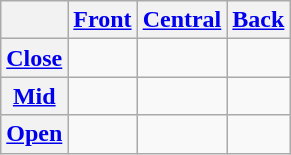<table class="wikitable" style="text-align:center">
<tr>
<th></th>
<th><a href='#'>Front</a></th>
<th><a href='#'>Central</a></th>
<th><a href='#'>Back</a></th>
</tr>
<tr style="text-align:center;">
<th><a href='#'>Close</a></th>
<td></td>
<td></td>
<td></td>
</tr>
<tr style="text-align:center;">
<th><a href='#'>Mid</a></th>
<td></td>
<td></td>
<td></td>
</tr>
<tr style="text-align:center;">
<th><a href='#'>Open</a></th>
<td></td>
<td></td>
<td></td>
</tr>
</table>
